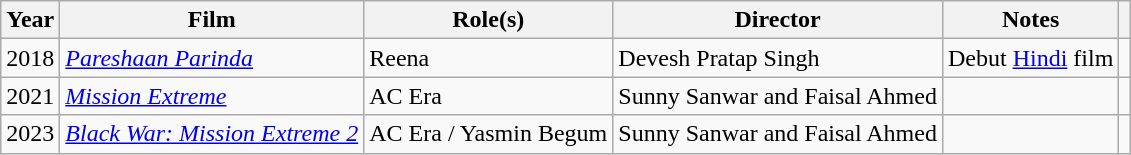<table class="wikitable sortable">
<tr>
<th>Year</th>
<th>Film</th>
<th>Role(s)</th>
<th>Director</th>
<th class="unsortable">Notes</th>
<th class="unsortable"></th>
</tr>
<tr>
<td>2018</td>
<td><em><a href='#'>Pareshaan Parinda</a></em></td>
<td>Reena</td>
<td>Devesh Pratap Singh</td>
<td>Debut <a href='#'>Hindi</a> film</td>
<td></td>
</tr>
<tr>
<td>2021</td>
<td><em><a href='#'>Mission Extreme</a></em></td>
<td>AC Era</td>
<td>Sunny Sanwar and Faisal Ahmed</td>
<td></td>
<td></td>
</tr>
<tr>
<td>2023</td>
<td><em><a href='#'>Black War: Mission Extreme 2</a></em></td>
<td>AC Era / Yasmin Begum</td>
<td>Sunny Sanwar and Faisal Ahmed</td>
<td></td>
<td></td>
</tr>
</table>
